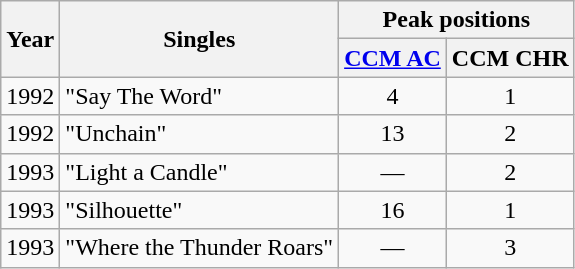<table class="wikitable">
<tr>
<th rowspan="2">Year</th>
<th rowspan="2">Singles</th>
<th colspan="2">Peak positions</th>
</tr>
<tr>
<th><a href='#'>CCM AC</a><br></th>
<th>CCM CHR<br></th>
</tr>
<tr>
<td>1992</td>
<td>"Say The Word"</td>
<td align="center">4</td>
<td align="center">1</td>
</tr>
<tr>
<td>1992</td>
<td>"Unchain"</td>
<td align="center">13</td>
<td align="center">2</td>
</tr>
<tr>
<td>1993</td>
<td>"Light a Candle"</td>
<td align="center">—</td>
<td align="center">2</td>
</tr>
<tr>
<td>1993</td>
<td>"Silhouette"</td>
<td align="center">16</td>
<td align="center">1</td>
</tr>
<tr>
<td>1993</td>
<td>"Where the Thunder Roars"</td>
<td align="center">—</td>
<td align="center">3</td>
</tr>
</table>
